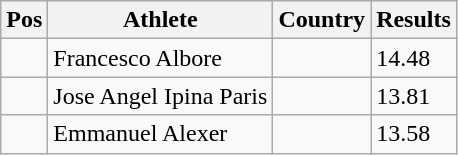<table class="wikitable wikble">
<tr>
<th>Pos</th>
<th>Athlete</th>
<th>Country</th>
<th>Results</th>
</tr>
<tr>
<td align="center"></td>
<td>Francesco Albore</td>
<td></td>
<td>14.48</td>
</tr>
<tr>
<td align="center"></td>
<td>Jose Angel Ipina Paris</td>
<td></td>
<td>13.81</td>
</tr>
<tr>
<td align="center"></td>
<td>Emmanuel Alexer</td>
<td></td>
<td>13.58</td>
</tr>
</table>
